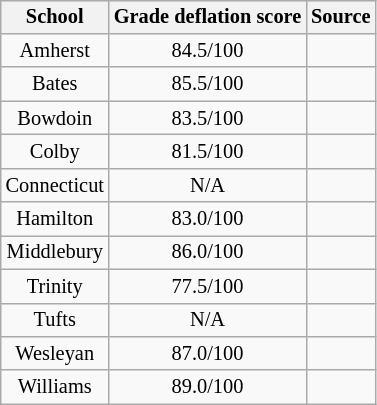<table class="wikitable" style="text-align:center; float:right; font-size:85%; margin-right:2em;">
<tr>
<th>School</th>
<th>Grade deflation score</th>
<th>Source</th>
</tr>
<tr>
<td>Amherst</td>
<td>84.5/100</td>
<td></td>
</tr>
<tr>
<td>Bates</td>
<td>85.5/100</td>
<td></td>
</tr>
<tr>
<td>Bowdoin</td>
<td>83.5/100</td>
<td></td>
</tr>
<tr>
<td>Colby</td>
<td>81.5/100</td>
<td></td>
</tr>
<tr>
<td>Connecticut</td>
<td>N/A</td>
<td></td>
</tr>
<tr>
<td>Hamilton</td>
<td>83.0/100</td>
<td></td>
</tr>
<tr>
<td>Middlebury</td>
<td>86.0/100</td>
<td></td>
</tr>
<tr>
<td>Trinity</td>
<td>77.5/100</td>
<td></td>
</tr>
<tr>
<td>Tufts</td>
<td>N/A</td>
<td></td>
</tr>
<tr>
<td>Wesleyan</td>
<td>87.0/100</td>
<td></td>
</tr>
<tr>
<td>Williams</td>
<td>89.0/100</td>
<td></td>
</tr>
</table>
